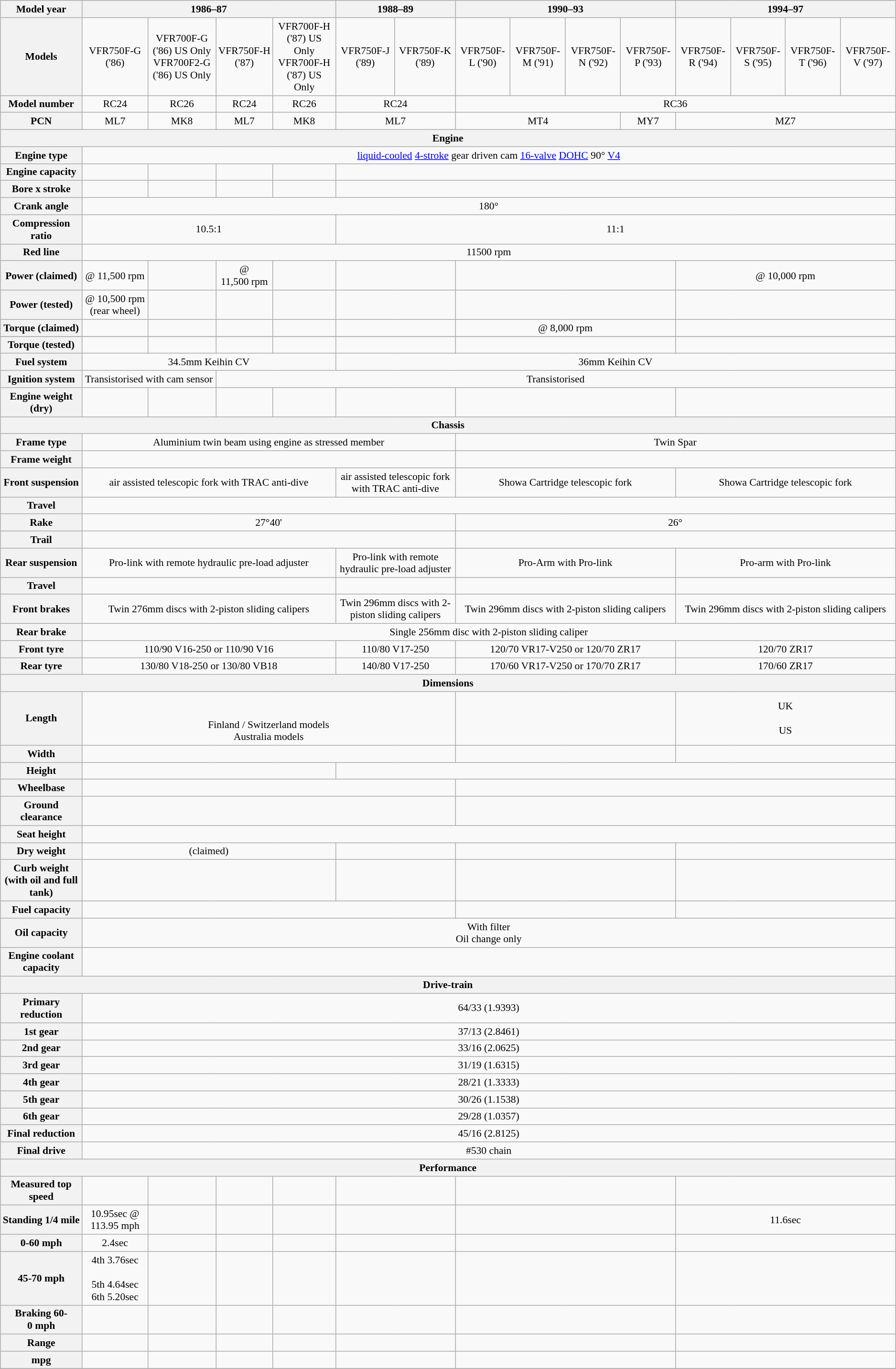<table class="wikitable" style="text-align:center; font-size: 90%;">
<tr>
<th>Model year</th>
<th colspan="4">1986–87</th>
<th colspan="2">1988–89</th>
<th colspan="4">1990–93</th>
<th colspan="4">1994–97</th>
</tr>
<tr>
<th>Models</th>
<td>VFR750F-G ('86)</td>
<td>VFR700F-G ('86) US Only<br>VFR700F2-G ('86) US Only</td>
<td>VFR750F-H ('87)</td>
<td>VFR700F-H ('87) US Only<br>VFR700F-H ('87) US Only</td>
<td>VFR750F-J ('89)</td>
<td>VFR750F-K ('89)</td>
<td>VFR750F-L ('90)</td>
<td>VFR750F-M ('91)</td>
<td>VFR750F-N ('92)</td>
<td>VFR750F-P ('93)</td>
<td>VFR750F-R ('94)</td>
<td>VFR750F-S ('95)</td>
<td>VFR750F-T ('96)</td>
<td>VFR750F-V ('97)</td>
</tr>
<tr>
<th>Model number</th>
<td>RC24</td>
<td>RC26</td>
<td>RC24</td>
<td>RC26</td>
<td colspan="2">RC24</td>
<td colspan="8">RC36</td>
</tr>
<tr>
<th>PCN</th>
<td>ML7</td>
<td>MK8</td>
<td>ML7</td>
<td>MK8</td>
<td colspan="2">ML7</td>
<td colspan="3">MT4</td>
<td>MY7</td>
<td colspan="4">MZ7</td>
</tr>
<tr>
<th colspan="15">Engine</th>
</tr>
<tr>
<th>Engine type</th>
<td colspan="14"><a href='#'>liquid-cooled</a> <a href='#'>4-stroke</a> gear driven cam <a href='#'>16-valve</a> <a href='#'>DOHC</a> 90° <a href='#'>V4</a></td>
</tr>
<tr>
<th>Engine capacity</th>
<td></td>
<td></td>
<td></td>
<td></td>
<td colspan="12"></td>
</tr>
<tr>
<th>Bore x stroke</th>
<td></td>
<td></td>
<td></td>
<td></td>
<td colspan="12"></td>
</tr>
<tr>
<th>Crank angle</th>
<td colspan="14">180°</td>
</tr>
<tr>
<th>Compression ratio</th>
<td colspan="4">10.5:1</td>
<td colspan="10">11:1</td>
</tr>
<tr>
<th>Red line</th>
<td colspan="14">11500 rpm</td>
</tr>
<tr>
<th>Power (claimed)</th>
<td> @ 11,500 rpm</td>
<td></td>
<td> @ 11,500 rpm</td>
<td></td>
<td colspan="2"></td>
<td colspan="4"></td>
<td colspan="4"> @ 10,000 rpm</td>
</tr>
<tr>
<th>Power (tested)</th>
<td> @ 10,500 rpm (rear wheel)</td>
<td></td>
<td></td>
<td></td>
<td colspan="2"></td>
<td colspan="4"></td>
<td colspan="4"></td>
</tr>
<tr>
<th>Torque (claimed)</th>
<td></td>
<td></td>
<td></td>
<td></td>
<td colspan="2"></td>
<td colspan="4"> @ 8,000 rpm</td>
<td colspan="4"></td>
</tr>
<tr>
</tr>
<tr>
<th>Torque (tested)</th>
<td></td>
<td></td>
<td></td>
<td></td>
<td colspan="2"></td>
<td colspan="4"></td>
<td colspan="4"></td>
</tr>
<tr>
<th>Fuel system</th>
<td colspan="4">34.5mm Keihin CV</td>
<td colspan="10">36mm Keihin CV</td>
</tr>
<tr>
<th>Ignition system</th>
<td colspan="2">Transistorised with cam sensor</td>
<td colspan="12">Transistorised</td>
</tr>
<tr>
<th>Engine weight (dry)</th>
<td></td>
<td></td>
<td></td>
<td></td>
<td colspan="2"></td>
<td colspan="4"></td>
<td colspan="4"></td>
</tr>
<tr>
<th colspan="15">Chassis</th>
</tr>
<tr>
<th>Frame type</th>
<td colspan="6">Aluminium twin beam using engine as stressed member</td>
<td colspan="8">Twin Spar</td>
</tr>
<tr>
<th>Frame weight</th>
<td colspan="6"></td>
<td colspan="8"></td>
</tr>
<tr>
<th>Front suspension</th>
<td colspan="4"> air assisted telescopic fork with TRAC anti-dive</td>
<td colspan="2">  air assisted telescopic fork with TRAC anti-dive</td>
<td colspan="4"> Showa Cartridge telescopic fork</td>
<td colspan="4"> Showa Cartridge telescopic fork</td>
</tr>
<tr>
<th>Travel</th>
<td colspan="14"></td>
</tr>
<tr>
<th>Rake</th>
<td colspan="6">27°40'</td>
<td colspan="8">26°</td>
</tr>
<tr>
<th>Trail</th>
<td colspan="6"></td>
<td colspan="8"></td>
</tr>
<tr>
<th>Rear suspension</th>
<td colspan="4">Pro-link with remote hydraulic pre-load adjuster</td>
<td colspan="2">Pro-link with remote hydraulic pre-load adjuster</td>
<td colspan="4">Pro-Arm with Pro-link</td>
<td colspan="4">Pro-arm with Pro-link</td>
</tr>
<tr>
<th>Travel</th>
<td colspan="4"></td>
<td colspan="2"></td>
<td colspan="4"></td>
<td colspan="4"></td>
</tr>
<tr>
<th>Front brakes</th>
<td colspan="4">Twin 276mm discs with 2-piston sliding calipers</td>
<td colspan="2">Twin 296mm discs with 2-piston sliding calipers</td>
<td colspan="4">Twin 296mm discs with 2-piston sliding calipers</td>
<td colspan="4">Twin 296mm discs with 2-piston sliding calipers</td>
</tr>
<tr>
<th>Rear brake</th>
<td colspan="14">Single 256mm disc with 2-piston sliding caliper</td>
</tr>
<tr>
<th>Front tyre</th>
<td colspan="4">110/90 V16-250 or 110/90 V16</td>
<td colspan="2">110/80 V17-250</td>
<td colspan="4">120/70 VR17-V250 or 120/70 ZR17</td>
<td colspan="4">120/70 ZR17</td>
</tr>
<tr>
<th>Rear tyre</th>
<td colspan="4">130/80 V18-250 or 130/80 VB18</td>
<td colspan="2">140/80 V17-250</td>
<td colspan="4">170/60 VR17-V250 or 170/70 ZR17</td>
<td colspan="4">170/60 ZR17</td>
</tr>
<tr>
<th colspan="15">Dimensions</th>
</tr>
<tr>
<th>Length</th>
<td colspan="6"> <br><br>Finland / Switzerland models <br> 
Australia models </td>
<td colspan="4"></td>
<td colspan="4">UK  <br><br>US </td>
</tr>
<tr>
<th>Width</th>
<td colspan="6"></td>
<td colspan="4"></td>
<td colspan="4"></td>
</tr>
<tr>
<th>Height</th>
<td colspan="4"></td>
<td colspan="10"></td>
</tr>
<tr>
<th>Wheelbase</th>
<td colspan="6"></td>
<td colspan="8"></td>
</tr>
<tr>
<th>Ground clearance</th>
<td colspan="6"></td>
<td colspan="8"></td>
</tr>
<tr>
<th>Seat height</th>
<td colspan="14"></td>
</tr>
<tr>
<th>Dry weight</th>
<td colspan="4"> (claimed)</td>
<td colspan="2"></td>
<td colspan="4"></td>
<td colspan="4"></td>
</tr>
<tr>
<th>Curb weight (with oil and full tank)</th>
<td colspan="4"></td>
<td colspan="2"></td>
<td colspan="4"></td>
<td colspan="4"></td>
</tr>
<tr>
<th>Fuel capacity</th>
<td colspan="6"></td>
<td colspan="4"></td>
<td colspan="4"></td>
</tr>
<tr>
<th>Oil capacity</th>
<td colspan="14">With filter  <br> Oil change only </td>
</tr>
<tr>
<th>Engine coolant capacity</th>
<td colspan="14"></td>
</tr>
<tr>
<th colspan="15">Drive-train</th>
</tr>
<tr>
<th>Primary reduction</th>
<td colspan="16">64/33 (1.9393)</td>
</tr>
<tr>
<th>1st gear</th>
<td colspan="16">37/13 (2.8461)</td>
</tr>
<tr>
<th>2nd gear</th>
<td colspan="16">33/16 (2.0625)</td>
</tr>
<tr>
<th>3rd gear</th>
<td colspan="16">31/19 (1.6315)</td>
</tr>
<tr>
<th>4th gear</th>
<td colspan="16">28/21 (1.3333)</td>
</tr>
<tr>
<th>5th gear</th>
<td colspan="16">30/26 (1.1538)</td>
</tr>
<tr>
<th>6th gear</th>
<td colspan="16">29/28 (1.0357)</td>
</tr>
<tr>
<th>Final reduction</th>
<td colspan="16">45/16 (2.8125)</td>
</tr>
<tr>
<th>Final drive</th>
<td colspan="16">#530 chain</td>
</tr>
<tr>
<th colspan="15">Performance</th>
</tr>
<tr>
<th>Measured top speed</th>
<td></td>
<td></td>
<td></td>
<td></td>
<td colspan="2"></td>
<td colspan="4"></td>
<td colspan="4"></td>
</tr>
<tr>
<th>Standing 1/4 mile</th>
<td>10.95sec @ 113.95 mph</td>
<td></td>
<td></td>
<td></td>
<td colspan="2"></td>
<td colspan="4"></td>
<td colspan="4">11.6sec</td>
</tr>
<tr>
<th>0-60 mph</th>
<td>2.4sec</td>
<td></td>
<td></td>
<td></td>
<td colspan="2"></td>
<td colspan="4"></td>
<td colspan="4"></td>
</tr>
<tr>
<th>45-70 mph</th>
<td>4th 3.76sec <br><br>5th 4.64sec <br>
6th 5.20sec</td>
<td></td>
<td></td>
<td></td>
<td colspan="2"></td>
<td colspan="4"></td>
<td colspan="4"></td>
</tr>
<tr>
<th>Braking 60-0 mph</th>
<td></td>
<td></td>
<td></td>
<td></td>
<td colspan="2"></td>
<td colspan="4"></td>
<td colspan="4"></td>
</tr>
<tr>
<th>Range</th>
<td></td>
<td></td>
<td></td>
<td></td>
<td colspan="2"></td>
<td colspan="4"></td>
<td colspan="4"></td>
</tr>
<tr>
<th>mpg</th>
<td></td>
<td></td>
<td></td>
<td></td>
<td colspan="2"></td>
<td colspan="4"></td>
<td colspan="4"></td>
</tr>
<tr>
</tr>
</table>
